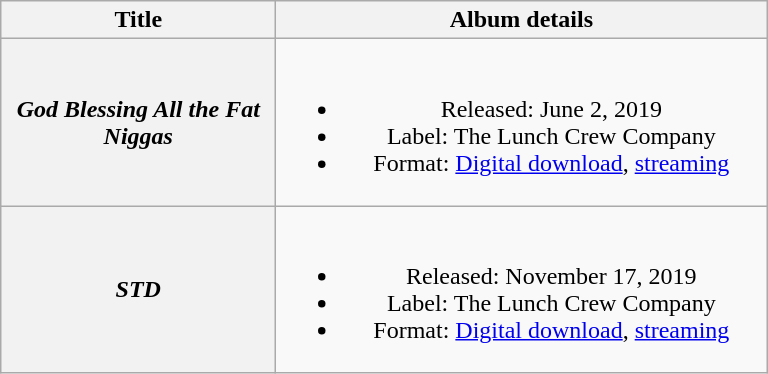<table class="wikitable plainrowheaders" style="text-align:center;">
<tr>
<th scope="col" style="width:11em;">Title</th>
<th scope="col" style="width:20em;">Album details</th>
</tr>
<tr>
<th scope="row"><em>God Blessing All the Fat Niggas</em></th>
<td><br><ul><li>Released: June 2, 2019</li><li>Label: The Lunch Crew Company</li><li>Format: <a href='#'>Digital download</a>, <a href='#'>streaming</a></li></ul></td>
</tr>
<tr>
<th scope="row"><em>STD</em></th>
<td><br><ul><li>Released: November 17, 2019</li><li>Label: The Lunch Crew Company</li><li>Format: <a href='#'>Digital download</a>, <a href='#'>streaming</a></li></ul></td>
</tr>
</table>
